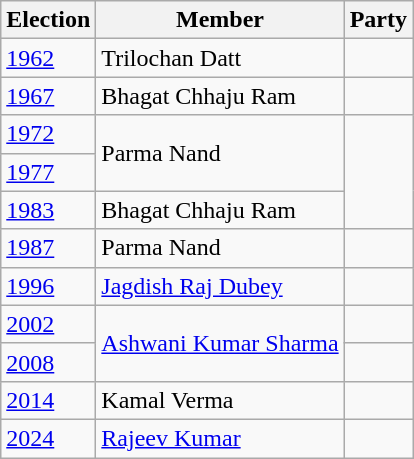<table class="wikitable sortable">
<tr>
<th>Election</th>
<th>Member</th>
<th colspan=2>Party</th>
</tr>
<tr>
<td><a href='#'>1962</a></td>
<td>Trilochan Datt</td>
<td></td>
</tr>
<tr>
<td><a href='#'>1967</a></td>
<td>Bhagat Chhaju Ram</td>
<td></td>
</tr>
<tr>
<td><a href='#'>1972</a></td>
<td rowspan=2>Parma Nand</td>
</tr>
<tr>
<td><a href='#'>1977</a></td>
</tr>
<tr>
<td><a href='#'>1983</a></td>
<td>Bhagat Chhaju Ram</td>
</tr>
<tr>
<td><a href='#'>1987</a></td>
<td>Parma Nand</td>
<td></td>
</tr>
<tr>
<td><a href='#'>1996</a></td>
<td><a href='#'>Jagdish Raj Dubey</a></td>
<td></td>
</tr>
<tr>
<td><a href='#'>2002</a></td>
<td rowspan=2><a href='#'>Ashwani Kumar Sharma</a></td>
<td></td>
</tr>
<tr>
<td><a href='#'>2008</a></td>
</tr>
<tr>
<td><a href='#'>2014</a></td>
<td>Kamal Verma</td>
<td></td>
</tr>
<tr>
<td><a href='#'>2024</a></td>
<td><a href='#'>Rajeev Kumar</a></td>
<td></td>
</tr>
</table>
